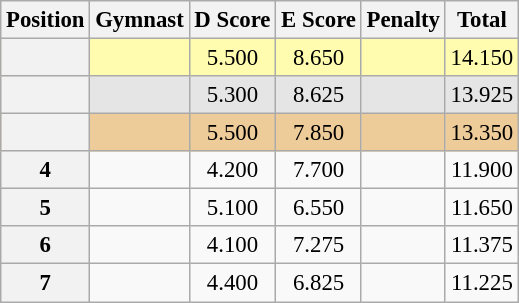<table class="wikitable sortable" style="text-align:center; font-size:95%">
<tr>
<th scope=col>Position</th>
<th scope=col>Gymnast</th>
<th scope=col>D Score</th>
<th scope=col>E Score</th>
<th scope=col>Penalty</th>
<th scope=col>Total</th>
</tr>
<tr bgcolor=fffcaf>
<th scope=row></th>
<td align=left></td>
<td>5.500</td>
<td>8.650</td>
<td></td>
<td>14.150</td>
</tr>
<tr bgcolor=e5e5e5>
<th scope=row></th>
<td align=left></td>
<td>5.300</td>
<td>8.625</td>
<td></td>
<td>13.925</td>
</tr>
<tr bgcolor=eecc99>
<th scope=row></th>
<td align=left></td>
<td>5.500</td>
<td>7.850</td>
<td></td>
<td>13.350</td>
</tr>
<tr>
<th scope=row>4</th>
<td align=left></td>
<td>4.200</td>
<td>7.700</td>
<td></td>
<td>11.900</td>
</tr>
<tr>
<th scope=row>5</th>
<td align=left></td>
<td>5.100</td>
<td>6.550</td>
<td></td>
<td>11.650</td>
</tr>
<tr>
<th scope=row>6</th>
<td align=left></td>
<td>4.100</td>
<td>7.275</td>
<td></td>
<td>11.375</td>
</tr>
<tr>
<th scope=row>7</th>
<td align=left></td>
<td>4.400</td>
<td>6.825</td>
<td></td>
<td>11.225</td>
</tr>
</table>
